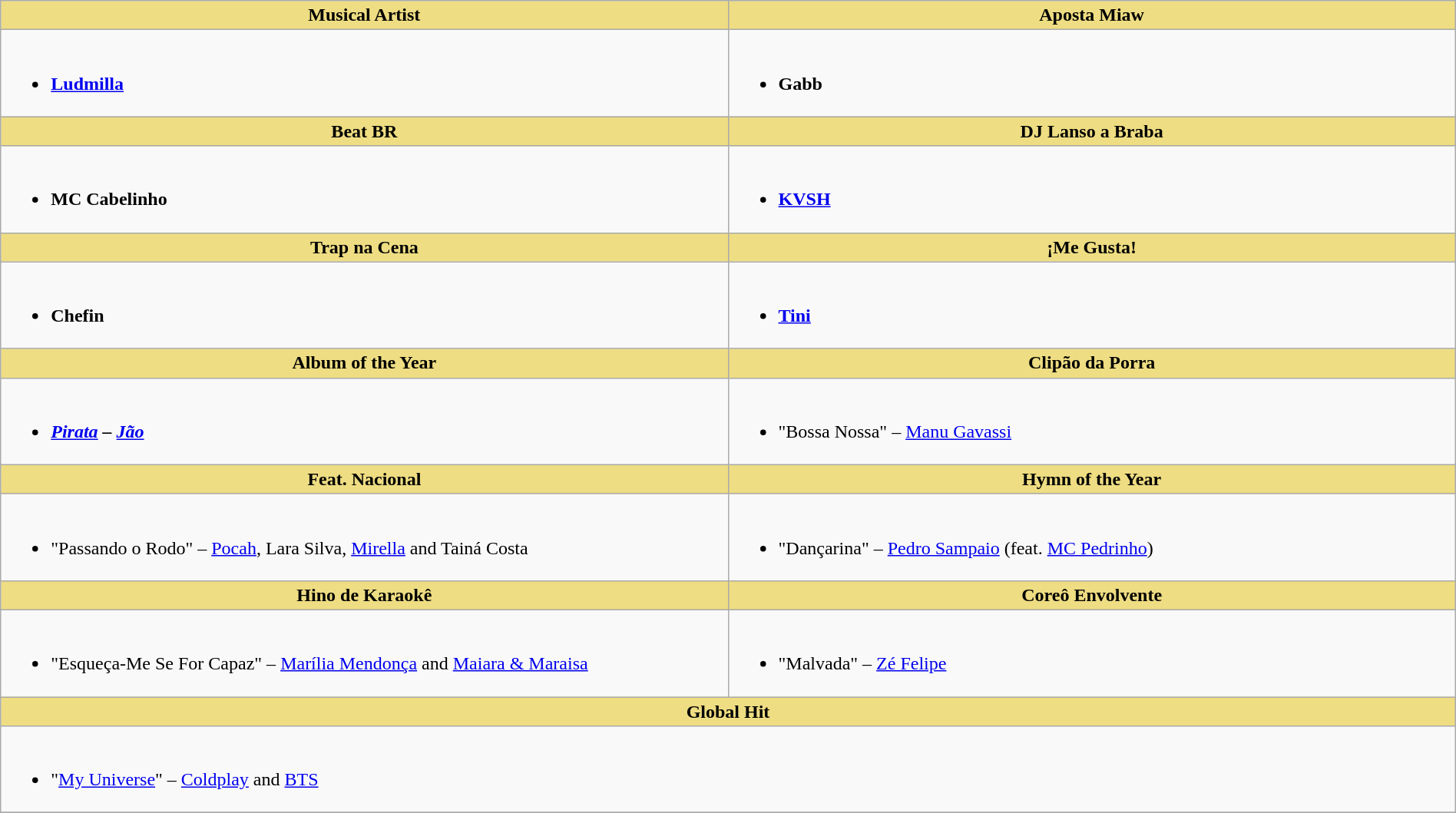<table class="wikitable" style="width:100%">
<tr>
<th style="background:#EEDD82; width:50%">Musical Artist</th>
<th style="background:#EEDD82; width=50%">Aposta Miaw</th>
</tr>
<tr>
<td valign="top"><br><ul><li><strong><a href='#'>Ludmilla</a></strong></li></ul></td>
<td valign="top"><br><ul><li><strong>Gabb</strong></li></ul></td>
</tr>
<tr>
<th style="background:#EEDD82; width=50%">Beat BR</th>
<th style="background:#EEDD82; width=50%">DJ Lanso a Braba</th>
</tr>
<tr>
<td valign="top"><br><ul><li><strong>MC Cabelinho</strong></li></ul></td>
<td valign="top"><br><ul><li><strong><a href='#'>KVSH</a></strong></li></ul></td>
</tr>
<tr>
<th style="background:#EEDD82; width=50%">Trap na Cena</th>
<th style="background:#EEDD82; width=50%">¡Me Gusta!</th>
</tr>
<tr>
<td valign="top"><br><ul><li><strong>Chefin</strong></li></ul></td>
<td valign="top"><br><ul><li><strong><a href='#'>Tini</a></strong></li></ul></td>
</tr>
<tr>
<th style="background:#EEDD82; width:50%">Album of the Year</th>
<th style="background:#EEDD82; width:50%">Clipão da Porra</th>
</tr>
<tr>
<td valign="top"><br><ul><li><strong><em><a href='#'>Pirata</a><em> – <a href='#'>Jão</a><strong></li></ul></td>
<td valign="top"><br><ul><li></strong>"Bossa Nossa" – <a href='#'>Manu Gavassi</a><strong></li></ul></td>
</tr>
<tr>
<th style="background:#EEDD82; width:50%">Feat. Nacional</th>
<th style="background:#EEDD82; width:50%">Hymn of the Year</th>
</tr>
<tr>
<td valign="top"><br><ul><li></strong>"Passando o Rodo" – <a href='#'>Pocah</a>, Lara Silva, <a href='#'>Mirella</a> and Tainá Costa<strong></li></ul></td>
<td valign="top"><br><ul><li></strong>"Dançarina" – <a href='#'>Pedro Sampaio</a> (feat. <a href='#'>MC Pedrinho</a>)<strong></li></ul></td>
</tr>
<tr>
<th style="background:#EEDD82; width=50%">Hino de Karaokê</th>
<th style="background:#EEDD82; width=50%">Coreô Envolvente</th>
</tr>
<tr>
<td valign="top"><br><ul><li></strong>"Esqueça-Me Se For Capaz" – <a href='#'>Marília Mendonça</a> and <a href='#'>Maiara & Maraisa</a><strong></li></ul></td>
<td valign="top"><br><ul><li></strong>"Malvada" – <a href='#'>Zé Felipe</a><strong></li></ul></td>
</tr>
<tr>
<th colspan="2" style="background:#EEDD82; width=50%">Global Hit</th>
</tr>
<tr>
<td colspan="2" valign="top"><br><ul><li></strong>"<a href='#'>My Universe</a>" – <a href='#'>Coldplay</a> and <a href='#'>BTS</a><strong></li></ul></td>
</tr>
<tr>
</tr>
</table>
